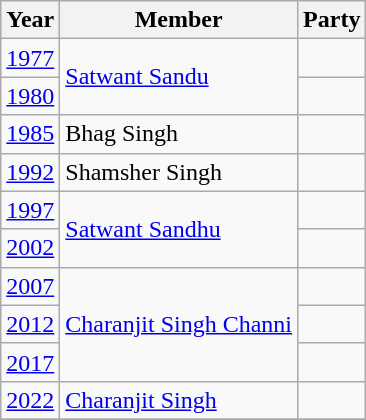<table class="wikitable sortable">
<tr>
<th>Year</th>
<th>Member</th>
<th colspan="2">Party</th>
</tr>
<tr>
<td><a href='#'>1977</a></td>
<td rowspan=2><a href='#'>Satwant Sandu</a></td>
<td></td>
</tr>
<tr>
<td><a href='#'>1980</a></td>
</tr>
<tr>
<td><a href='#'>1985</a></td>
<td>Bhag Singh</td>
<td></td>
</tr>
<tr>
<td><a href='#'>1992</a></td>
<td>Shamsher Singh</td>
</tr>
<tr>
<td><a href='#'>1997</a></td>
<td rowspan=2><a href='#'>Satwant Sandhu</a></td>
<td></td>
</tr>
<tr>
<td><a href='#'>2002</a></td>
</tr>
<tr>
<td><a href='#'>2007</a></td>
<td rowspan=3><a href='#'>Charanjit Singh Channi</a></td>
<td></td>
</tr>
<tr>
<td><a href='#'>2012</a></td>
<td></td>
</tr>
<tr>
<td><a href='#'>2017</a></td>
</tr>
<tr>
<td><a href='#'>2022</a></td>
<td><a href='#'>Charanjit Singh</a></td>
<td></td>
</tr>
<tr>
</tr>
</table>
